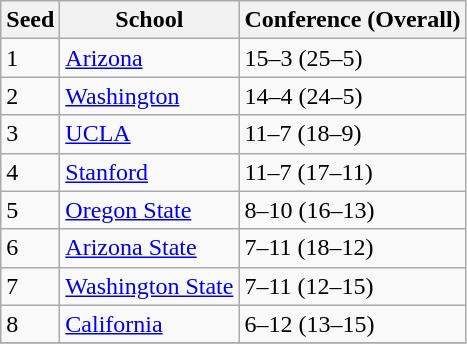<table class="wikitable">
<tr>
<th>Seed</th>
<th>School</th>
<th>Conference (Overall)</th>
</tr>
<tr>
<td>1</td>
<td><a href='#'>Arizona</a></td>
<td>15–3 (25–5)</td>
</tr>
<tr>
<td>2</td>
<td><a href='#'>Washington</a></td>
<td>14–4 (24–5)</td>
</tr>
<tr>
<td>3</td>
<td><a href='#'>UCLA</a></td>
<td>11–7 (18–9)</td>
</tr>
<tr>
<td>4</td>
<td><a href='#'>Stanford</a></td>
<td>11–7 (17–11)</td>
</tr>
<tr>
<td>5</td>
<td><a href='#'>Oregon State</a></td>
<td>8–10 (16–13)</td>
</tr>
<tr>
<td>6</td>
<td><a href='#'>Arizona State</a></td>
<td>7–11 (18–12)</td>
</tr>
<tr>
<td>7</td>
<td><a href='#'>Washington State</a></td>
<td>7–11 (12–15)</td>
</tr>
<tr>
<td>8</td>
<td><a href='#'>California</a></td>
<td>6–12 (13–15)</td>
</tr>
<tr>
</tr>
</table>
